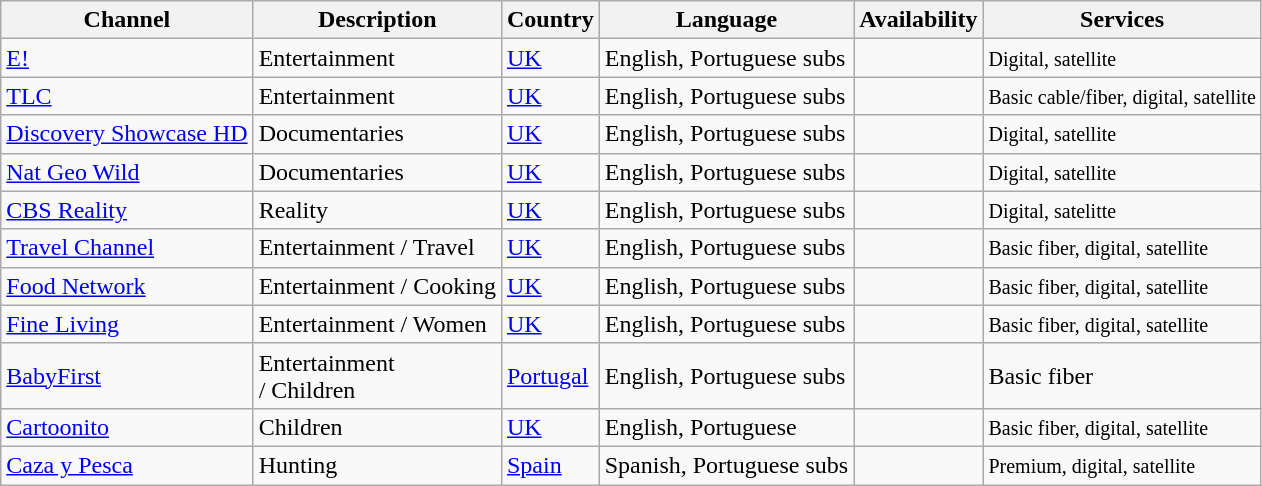<table class="wikitable sortable">
<tr>
<th>Channel</th>
<th>Description</th>
<th>Country</th>
<th>Language</th>
<th>Availability</th>
<th>Services</th>
</tr>
<tr>
<td><a href='#'>E!</a></td>
<td>Entertainment</td>
<td><a href='#'>UK</a></td>
<td>English, Portuguese subs</td>
<td></td>
<td><small>Digital, satellite</small></td>
</tr>
<tr>
<td><a href='#'>TLC</a></td>
<td>Entertainment</td>
<td><a href='#'>UK</a></td>
<td>English, Portuguese subs</td>
<td></td>
<td><small>Basic cable/fiber, digital, satellite</small></td>
</tr>
<tr>
<td><a href='#'>Discovery Showcase HD</a></td>
<td>Documentaries</td>
<td><a href='#'>UK</a></td>
<td>English, Portuguese subs</td>
<td></td>
<td><small>Digital, satellite</small></td>
</tr>
<tr>
<td><a href='#'>Nat Geo Wild</a></td>
<td>Documentaries</td>
<td><a href='#'>UK</a></td>
<td>English, Portuguese subs</td>
<td></td>
<td><small>Digital, satellite</small></td>
</tr>
<tr>
<td><a href='#'>CBS Reality</a></td>
<td>Reality</td>
<td><a href='#'>UK</a></td>
<td>English, Portuguese subs</td>
<td></td>
<td><small>Digital, satelitte</small></td>
</tr>
<tr>
<td><a href='#'>Travel Channel</a></td>
<td>Entertainment / Travel</td>
<td><a href='#'>UK</a></td>
<td>English, Portuguese subs</td>
<td></td>
<td><small>Basic fiber, digital, satellite</small></td>
</tr>
<tr>
<td><a href='#'>Food Network</a></td>
<td>Entertainment / Cooking</td>
<td><a href='#'>UK</a></td>
<td>English, Portuguese subs</td>
<td></td>
<td><small>Basic fiber, digital, satellite</small></td>
</tr>
<tr>
<td><a href='#'>Fine Living</a></td>
<td>Entertainment / Women</td>
<td><a href='#'>UK</a></td>
<td>English, Portuguese subs</td>
<td></td>
<td><small>Basic fiber, digital, satellite</small></td>
</tr>
<tr>
<td><a href='#'>BabyFirst</a></td>
<td>Entertainment<br>/ Children</td>
<td><a href='#'>Portugal</a></td>
<td>English, Portuguese subs</td>
<td></td>
<td>Basic fiber</td>
</tr>
<tr>
<td><a href='#'>Cartoonito</a></td>
<td>Children</td>
<td><a href='#'>UK</a></td>
<td>English, Portuguese</td>
<td></td>
<td><small>Basic fiber, digital, satellite</small></td>
</tr>
<tr>
<td><a href='#'>Caza y Pesca</a></td>
<td>Hunting</td>
<td><a href='#'>Spain</a></td>
<td>Spanish, Portuguese subs</td>
<td></td>
<td><small>Premium, digital, satellite</small></td>
</tr>
</table>
